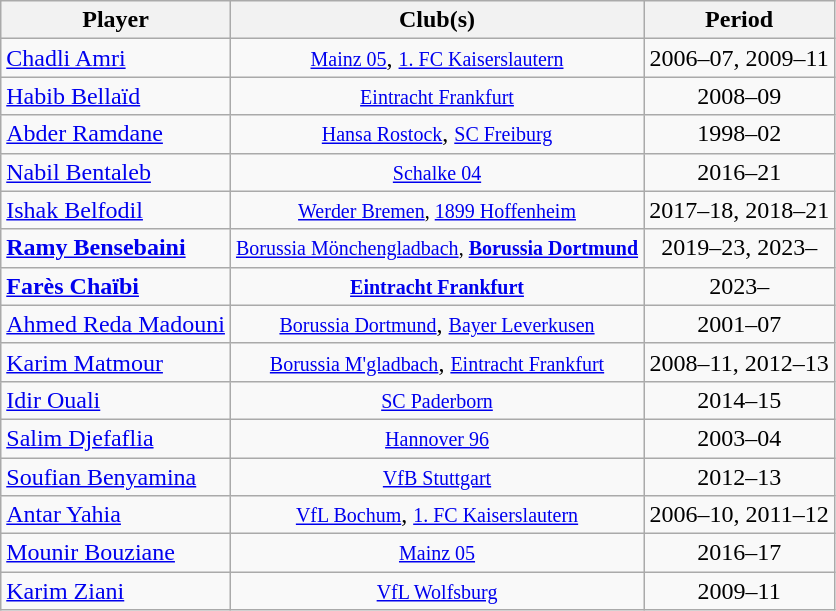<table class="wikitable collapsible collapsed" style="text-align:center">
<tr>
<th scope="col">Player</th>
<th scope="col" class="unsortable">Club(s)</th>
<th scope="col">Period</th>
</tr>
<tr>
<td align="left"><a href='#'>Chadli Amri</a></td>
<td><small><a href='#'>Mainz 05</a></small>, <small><a href='#'>1. FC Kaiserslautern</a></small></td>
<td>2006–07, 2009–11</td>
</tr>
<tr>
<td align="left"><a href='#'>Habib Bellaïd</a></td>
<td><small><a href='#'>Eintracht Frankfurt</a></small></td>
<td>2008–09</td>
</tr>
<tr>
<td align="left"><a href='#'>Abder Ramdane</a></td>
<td><small><a href='#'>Hansa Rostock</a></small>, <small><a href='#'>SC Freiburg</a></small></td>
<td>1998–02</td>
</tr>
<tr>
<td align="left"><a href='#'>Nabil Bentaleb</a></td>
<td><small><a href='#'>Schalke 04</a></small></td>
<td>2016–21</td>
</tr>
<tr>
<td align="left"><a href='#'>Ishak Belfodil</a></td>
<td><small><a href='#'>Werder Bremen</a>, <a href='#'>1899 Hoffenheim</a></small></td>
<td>2017–18, 2018–21</td>
</tr>
<tr>
<td align="left"><strong><a href='#'>Ramy Bensebaini</a></strong></td>
<td><small><a href='#'>Borussia Mönchengladbach</a>, <strong><a href='#'>Borussia Dortmund</a></strong></small></td>
<td>2019–23, 2023–</td>
</tr>
<tr>
<td align="left"><strong><a href='#'>Farès Chaïbi</a></strong></td>
<td><small><strong><a href='#'>Eintracht Frankfurt</a></strong></small></td>
<td>2023–</td>
</tr>
<tr>
<td align="left"><a href='#'>Ahmed Reda Madouni</a></td>
<td><small><a href='#'>Borussia Dortmund</a></small>, <small><a href='#'>Bayer Leverkusen</a></small></td>
<td>2001–07</td>
</tr>
<tr>
<td align="left"><a href='#'>Karim Matmour</a></td>
<td><small><a href='#'>Borussia M'gladbach</a></small>, <small><a href='#'>Eintracht Frankfurt</a></small></td>
<td>2008–11, 2012–13</td>
</tr>
<tr>
<td align="left"><a href='#'>Idir Ouali</a></td>
<td><small><a href='#'>SC Paderborn</a></small></td>
<td>2014–15</td>
</tr>
<tr>
<td align="left"><a href='#'>Salim Djefaflia</a></td>
<td><small><a href='#'>Hannover 96</a></small></td>
<td>2003–04</td>
</tr>
<tr>
<td align="left"><a href='#'>Soufian Benyamina</a></td>
<td><small><a href='#'>VfB Stuttgart</a></small></td>
<td>2012–13</td>
</tr>
<tr>
<td align="left"><a href='#'>Antar Yahia</a></td>
<td><small><a href='#'>VfL Bochum</a></small>, <small><a href='#'>1. FC Kaiserslautern</a></small></td>
<td>2006–10, 2011–12</td>
</tr>
<tr>
<td align="left"><a href='#'>Mounir Bouziane</a></td>
<td><small><a href='#'>Mainz 05</a></small></td>
<td>2016–17</td>
</tr>
<tr>
<td align="left"><a href='#'>Karim Ziani</a></td>
<td><small><a href='#'>VfL Wolfsburg</a></small></td>
<td>2009–11</td>
</tr>
</table>
